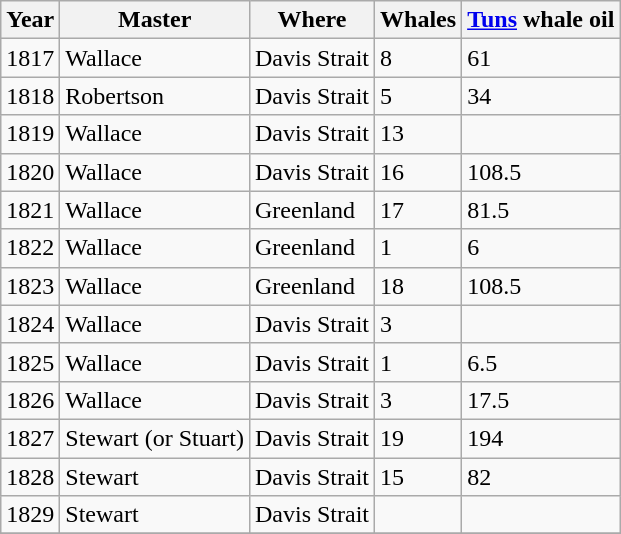<table class="sortable wikitable">
<tr>
<th>Year</th>
<th>Master</th>
<th>Where</th>
<th>Whales</th>
<th><a href='#'>Tuns</a> whale oil</th>
</tr>
<tr>
<td>1817</td>
<td>Wallace</td>
<td>Davis Strait</td>
<td>8</td>
<td>61</td>
</tr>
<tr>
<td>1818</td>
<td>Robertson</td>
<td>Davis Strait</td>
<td>5</td>
<td>34</td>
</tr>
<tr>
<td>1819</td>
<td>Wallace</td>
<td>Davis Strait</td>
<td>13</td>
<td></td>
</tr>
<tr>
<td>1820</td>
<td>Wallace</td>
<td>Davis Strait</td>
<td>16</td>
<td>108.5</td>
</tr>
<tr>
<td>1821</td>
<td>Wallace</td>
<td>Greenland</td>
<td>17</td>
<td>81.5</td>
</tr>
<tr>
<td>1822</td>
<td>Wallace</td>
<td>Greenland</td>
<td>1</td>
<td>6</td>
</tr>
<tr>
<td>1823</td>
<td>Wallace</td>
<td>Greenland</td>
<td>18</td>
<td>108.5</td>
</tr>
<tr>
<td>1824</td>
<td>Wallace</td>
<td>Davis Strait</td>
<td>3</td>
<td></td>
</tr>
<tr>
<td>1825</td>
<td>Wallace</td>
<td>Davis Strait</td>
<td>1</td>
<td>6.5</td>
</tr>
<tr>
<td>1826</td>
<td>Wallace</td>
<td>Davis Strait</td>
<td>3</td>
<td>17.5</td>
</tr>
<tr>
<td>1827</td>
<td>Stewart (or Stuart)</td>
<td>Davis Strait</td>
<td>19</td>
<td>194</td>
</tr>
<tr>
<td>1828</td>
<td>Stewart</td>
<td>Davis Strait</td>
<td>15</td>
<td>82</td>
</tr>
<tr>
<td>1829</td>
<td>Stewart</td>
<td>Davis Strait</td>
<td></td>
<td></td>
</tr>
<tr>
</tr>
</table>
